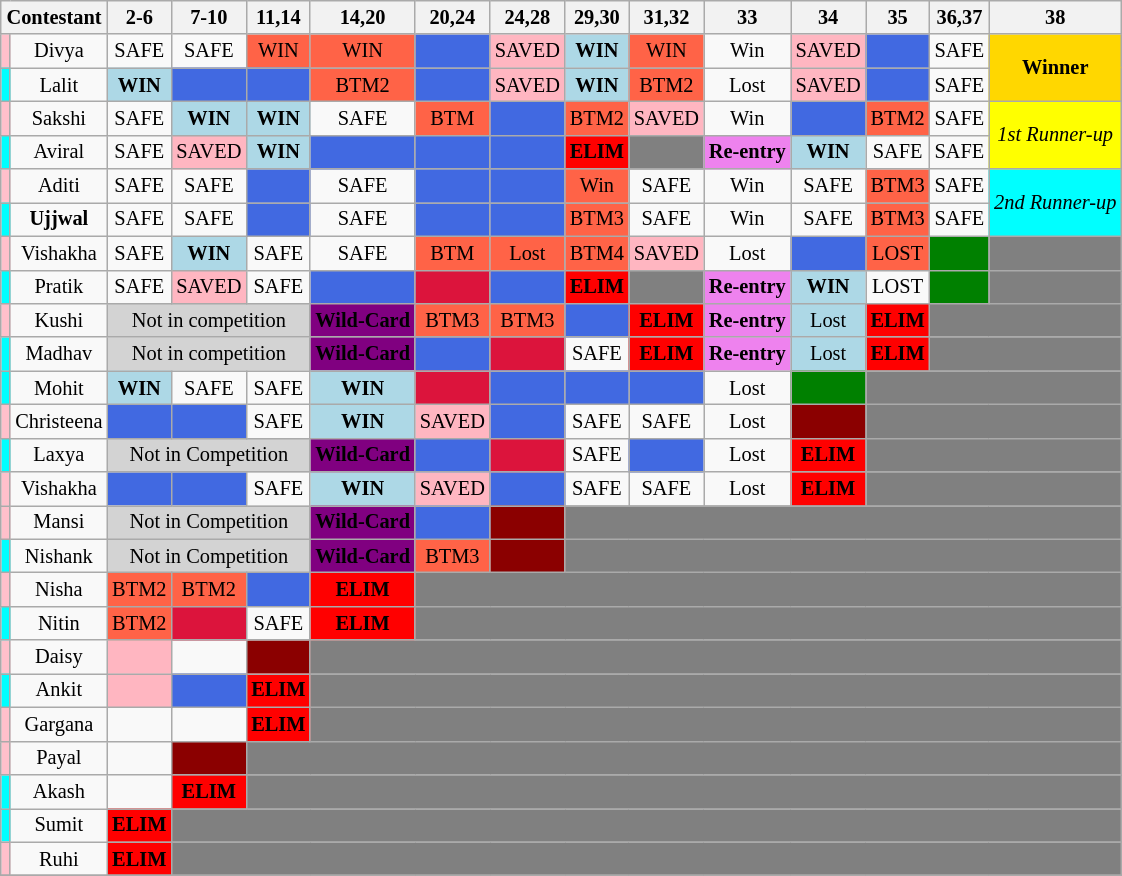<table class="wikitable" style="text-align:center; font-size:85%">
<tr>
<th colspan="2">Contestant</th>
<th>2-6</th>
<th>7-10</th>
<th>11,14</th>
<th>14,20</th>
<th>20,24</th>
<th>24,28</th>
<th>29,30</th>
<th>31,32</th>
<th>33</th>
<th>34</th>
<th>35</th>
<th>36,37</th>
<th>38</th>
</tr>
<tr>
<td bgcolor="pink"></td>
<td>Divya</td>
<td>SAFE</td>
<td>SAFE</td>
<td bgcolor="tomato">WIN</td>
<td bgcolor="tomato">WIN</td>
<td bgcolor="royalblue"><strong></strong></td>
<td bgcolor="lightpink">SAVED</td>
<td bgcolor="lightblue"><strong>WIN</strong></td>
<td bgcolor="tomato">WIN</td>
<td>Win</td>
<td bgcolor="lightpink">SAVED</td>
<td bgcolor="royalblue"><strong></strong></td>
<td>SAFE</td>
<td rowspan="2" bgcolor="Gold"><strong>Winner</strong></td>
</tr>
<tr>
<td bgcolor="cyan"></td>
<td>Lalit</td>
<td bgcolor="lightblue"><strong>WIN</strong></td>
<td bgcolor="royalblue"><strong></strong></td>
<td bgcolor="royalblue"><strong></strong></td>
<td bgcolor="tomato">BTM2</td>
<td bgcolor="royalblue"><strong></strong></td>
<td bgcolor="lightpink">SAVED</td>
<td bgcolor="lightblue"><strong>WIN</strong></td>
<td bgcolor="tomato">BTM2</td>
<td>Lost</td>
<td bgcolor="lightpink">SAVED</td>
<td bgcolor="royalblue"><strong></strong></td>
<td>SAFE</td>
</tr>
<tr>
<td bgcolor="pink"></td>
<td>Sakshi</td>
<td>SAFE</td>
<td bgcolor="lightblue"><strong>WIN</strong></td>
<td bgcolor="lightblue"><strong>WIN</strong></td>
<td>SAFE</td>
<td bgcolor="tomato">BTM</td>
<td bgcolor="royalblue"><strong></strong></td>
<td bgcolor="tomato">BTM2</td>
<td bgcolor="lightpink">SAVED</td>
<td>Win</td>
<td bgcolor="royalblue"><strong></strong></td>
<td bgcolor="tomato">BTM2</td>
<td>SAFE</td>
<td rowspan="2"bgcolor="Yellow"><em>1st Runner-up</em></td>
</tr>
<tr>
<td bgcolor="cyan"></td>
<td>Aviral</td>
<td>SAFE</td>
<td bgcolor="lightpink">SAVED</td>
<td bgcolor="lightblue"><strong>WIN</strong></td>
<td bgcolor="royalblue"><strong></strong></td>
<td bgcolor="royalblue"><strong></strong></td>
<td bgcolor="royalblue"><strong></strong></td>
<td bgcolor="red"><strong>ELIM</strong></td>
<td bgcolor="gray"></td>
<td bgcolor="violet"><strong>Re-entry</strong></td>
<td bgcolor="lightblue"><strong>WIN</strong></td>
<td>SAFE</td>
<td>SAFE</td>
</tr>
<tr>
<td bgcolor="pink"></td>
<td>Aditi</td>
<td>SAFE</td>
<td>SAFE</td>
<td bgcolor="royalblue"><strong></strong></td>
<td>SAFE</td>
<td bgcolor="royalblue"><strong></strong></td>
<td bgcolor="royalblue"><strong></strong></td>
<td bgcolor="tomato">Win</td>
<td>SAFE</td>
<td>Win</td>
<td>SAFE</td>
<td bgcolor="tomato">BTM3</td>
<td>SAFE</td>
<td rowspan="2" bgcolor="cyan"><em>2nd Runner-up</em></td>
</tr>
<tr>
<td bgcolor="cyan"></td>
<td><strong>Ujjwal</strong></td>
<td>SAFE</td>
<td>SAFE</td>
<td bgcolor="royalblue"><strong></strong></td>
<td>SAFE</td>
<td bgcolor="royalblue"><strong></strong></td>
<td bgcolor="royalblue"><strong></strong></td>
<td bgcolor="tomato">BTM3</td>
<td>SAFE</td>
<td>Win</td>
<td>SAFE</td>
<td bgcolor="tomato">BTM3</td>
<td>SAFE</td>
</tr>
<tr>
<td bgcolor="pink"></td>
<td>Vishakha</td>
<td>SAFE</td>
<td bgcolor="lightblue"><strong>WIN</strong></td>
<td>SAFE</td>
<td>SAFE</td>
<td bgcolor="tomato">BTM</td>
<td bgcolor="tomato">Lost</td>
<td bgcolor="tomato">BTM4</td>
<td bgcolor="lightpink">SAVED</td>
<td>Lost</td>
<td bgcolor="royalblue"><strong></strong></td>
<td bgcolor="tomato">LOST</td>
<td bgcolor="green"><strong></strong></td>
<td bgcolor="gray"></td>
</tr>
<tr>
<td bgcolor="cyan"></td>
<td>Pratik</td>
<td>SAFE</td>
<td bgcolor="lightpink">SAVED</td>
<td>SAFE</td>
<td bgcolor="royalblue"><strong></strong></td>
<td bgcolor="crimson"><strong></strong></td>
<td bgcolor="royalblue"><strong></strong></td>
<td bgcolor="red"><strong>ELIM</strong></td>
<td bgcolor="gray"></td>
<td bgcolor="violet"><strong>Re-entry</strong></td>
<td bgcolor="lightblue"><strong>WIN</strong></td>
<td>LOST</td>
<td bgcolor="green"><strong></strong></td>
<td bgcolor="gray"></td>
</tr>
<tr>
<td bgcolor="pink"></td>
<td>Kushi</td>
<td colspan="3" bgcolor="lightgray">Not in competition</td>
<td bgcolor="purple"><span><strong>Wild-Card</strong></span></td>
<td bgcolor="tomato">BTM3</td>
<td bgcolor="tomato">BTM3</td>
<td bgcolor="royalblue"><strong></strong></td>
<td bgcolor="red"><strong>ELIM</strong></td>
<td bgcolor="violet"><strong>Re-entry</strong></td>
<td bgcolor="lightblue">Lost</td>
<td bgcolor="red"><strong>ELIM</strong></td>
<td colspan="2" bgcolor="gray"></td>
</tr>
<tr>
<td bgcolor="cyan"></td>
<td>Madhav</td>
<td colspan="3" bgcolor="lightgray">Not in competition</td>
<td bgcolor="purple"><span><strong>Wild-Card</strong></span></td>
<td bgcolor="royalblue"><strong></strong></td>
<td bgcolor="crimson"><strong></strong></td>
<td>SAFE</td>
<td bgcolor="red"><strong>ELIM</strong></td>
<td bgcolor="violet"><strong>Re-entry</strong></td>
<td bgcolor="lightblue">Lost</td>
<td bgcolor="red"><strong>ELIM</strong></td>
<td colspan="2" bgcolor="gray"></td>
</tr>
<tr>
<td bgcolor="cyan"></td>
<td>Mohit</td>
<td bgcolor="lightblue"><strong>WIN</strong></td>
<td>SAFE</td>
<td>SAFE</td>
<td bgcolor="lightblue"><strong>WIN</strong></td>
<td bgcolor="crimson"><strong></strong></td>
<td bgcolor="royalblue"><strong></strong></td>
<td bgcolor="royalblue"><strong></strong></td>
<td bgcolor="royalblue"><strong></strong></td>
<td>Lost</td>
<td bgcolor="green"><strong></strong></td>
<td colspan="3" bgcolor="gray"></td>
</tr>
<tr>
<td bgcolor="pink"></td>
<td>Christeena</td>
<td bgcolor="royalblue"><strong></strong></td>
<td bgcolor="royalblue"><strong></strong></td>
<td>SAFE</td>
<td bgcolor="lightblue"><strong>WIN</strong></td>
<td bgcolor="lightpink">SAVED</td>
<td bgcolor="royalblue"><strong></strong></td>
<td>SAFE</td>
<td>SAFE</td>
<td>Lost</td>
<td bgcolor="darkred"><strong></strong></td>
<td colspan="3" bgcolor="gray"></td>
</tr>
<tr>
<td bgcolor="cyan"></td>
<td>Laxya</td>
<td colspan="3" bgcolor="lightgray">Not in Competition</td>
<td bgcolor="purple"><span><strong>Wild-Card</strong></span></td>
<td bgcolor="royalblue"><strong></strong></td>
<td bgcolor="crimson"><strong></strong></td>
<td>SAFE</td>
<td bgcolor="royalblue"><strong></strong></td>
<td>Lost</td>
<td bgcolor="red"><strong>ELIM</strong></td>
<td colspan="3" bgcolor="gray"></td>
</tr>
<tr>
<td bgcolor="pink"></td>
<td>Vishakha</td>
<td bgcolor="royalblue"><strong></strong></td>
<td bgcolor="royalblue"><strong></strong></td>
<td>SAFE</td>
<td bgcolor="lightblue"><strong>WIN</strong></td>
<td bgcolor="lightpink">SAVED</td>
<td bgcolor="royalblue"><strong></strong></td>
<td>SAFE</td>
<td>SAFE</td>
<td>Lost</td>
<td bgcolor="red"><strong>ELIM</strong></td>
<td colspan="3" bgcolor="gray"></td>
</tr>
<tr>
<td bgcolor="pink"></td>
<td>Mansi</td>
<td colspan="3" bgcolor="lightgray">Not in Competition</td>
<td bgcolor="purple"><span><strong>Wild-Card</strong></span></td>
<td bgcolor="royalblue"><strong></strong></td>
<td bgcolor="darkred"><strong></strong></td>
<td colspan="7" bgcolor="gray"></td>
</tr>
<tr>
<td bgcolor="cyan"></td>
<td>Nishank</td>
<td colspan="3" bgcolor="lightgray">Not in Competition</td>
<td bgcolor="purple"><span><strong>Wild-Card</strong></span></td>
<td bgcolor="tomato">BTM3</td>
<td bgcolor="darkred"><strong></strong></td>
<td colspan="7" bgcolor="gray"></td>
</tr>
<tr>
<td bgcolor="pink"></td>
<td>Nisha</td>
<td bgcolor="tomato">BTM2</td>
<td bgcolor="tomato">BTM2</td>
<td bgcolor="royalblue"><strong></strong></td>
<td bgcolor="red"><strong>ELIM</strong></td>
<td colspan="9" bgcolor="gray"></td>
</tr>
<tr>
<td bgcolor="cyan"></td>
<td>Nitin</td>
<td bgcolor="tomato">BTM2</td>
<td bgcolor="crimson"><strong></strong></td>
<td>SAFE</td>
<td bgcolor="red"><strong>ELIM</strong></td>
<td colspan="9" bgcolor="gray"></td>
</tr>
<tr>
<td bgcolor=pink></td>
<td>Daisy</td>
<td bgcolor=lightpink></td>
<td></td>
<td bgcolor=darkred><strong></strong></td>
<td colspan="10" bgcolor="gray"></td>
</tr>
<tr>
<td bgcolor=cyan></td>
<td>Ankit</td>
<td bgcolor=lightpink></td>
<td bgcolor=royalblue><strong></strong></td>
<td bgcolor=red><strong>ELIM</strong></td>
<td colspan="10" bgcolor="gray"></td>
</tr>
<tr>
<td bgcolor=pink></td>
<td>Gargana</td>
<td></td>
<td></td>
<td bgcolor=red><strong>ELIM</strong></td>
<td colspan="10" bgcolor="gray"></td>
</tr>
<tr>
<td bgcolor=pink></td>
<td>Payal</td>
<td></td>
<td bgcolor=darkred><strong></strong></td>
<td colspan="11" bgcolor="gray"></td>
</tr>
<tr>
<td bgcolor=cyan></td>
<td>Akash</td>
<td></td>
<td bgcolor=red><strong>ELIM</strong></td>
<td colspan="11" bgcolor="gray"></td>
</tr>
<tr>
<td bgcolor=cyan></td>
<td>Sumit</td>
<td bgcolor=red><strong>ELIM</strong></td>
<td colspan="12" bgcolor="gray"></td>
</tr>
<tr>
<td bgcolor=pink></td>
<td>Ruhi</td>
<td bgcolor=red><strong>ELIM</strong></td>
<td colspan="12" bgcolor="gray"></td>
</tr>
<tr pratik and khushi out today>
</tr>
</table>
